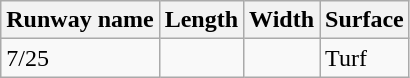<table class="wikitable">
<tr>
<th>Runway name</th>
<th>Length</th>
<th>Width</th>
<th>Surface</th>
</tr>
<tr>
<td>7/25</td>
<td></td>
<td></td>
<td>Turf</td>
</tr>
</table>
